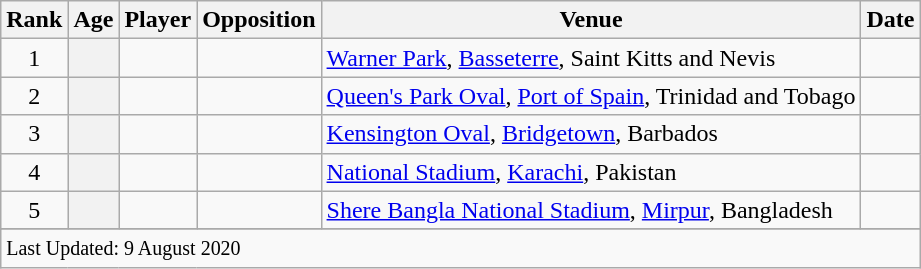<table class="wikitable plainrowheaders sortable">
<tr>
<th scope=col>Rank</th>
<th scope=col>Age</th>
<th scope=col>Player</th>
<th scope=col>Opposition</th>
<th scope=col>Venue</th>
<th scope=col>Date</th>
</tr>
<tr>
<td align=center>1</td>
<th scope=row style=text-align:center;></th>
<td></td>
<td></td>
<td><a href='#'>Warner Park</a>, <a href='#'>Basseterre</a>, Saint Kitts and Nevis</td>
<td></td>
</tr>
<tr>
<td align=center>2</td>
<th scope=row style=text-align:center;></th>
<td></td>
<td></td>
<td><a href='#'>Queen's Park Oval</a>, <a href='#'>Port of Spain</a>, Trinidad and Tobago</td>
<td></td>
</tr>
<tr>
<td align=center>3</td>
<th scope=row style=text-align:center;></th>
<td></td>
<td></td>
<td><a href='#'>Kensington Oval</a>, <a href='#'>Bridgetown</a>, Barbados</td>
<td></td>
</tr>
<tr>
<td align=center>4</td>
<th scope=row style=text-align:center;></th>
<td></td>
<td></td>
<td><a href='#'>National Stadium</a>, <a href='#'>Karachi</a>, Pakistan</td>
<td></td>
</tr>
<tr>
<td align=center>5</td>
<th scope=row style=text-align:center;></th>
<td></td>
<td></td>
<td><a href='#'>Shere Bangla National Stadium</a>, <a href='#'>Mirpur</a>, Bangladesh</td>
<td></td>
</tr>
<tr>
</tr>
<tr class=sortbottom>
<td colspan=7><small>Last Updated: 9 August 2020</small></td>
</tr>
</table>
